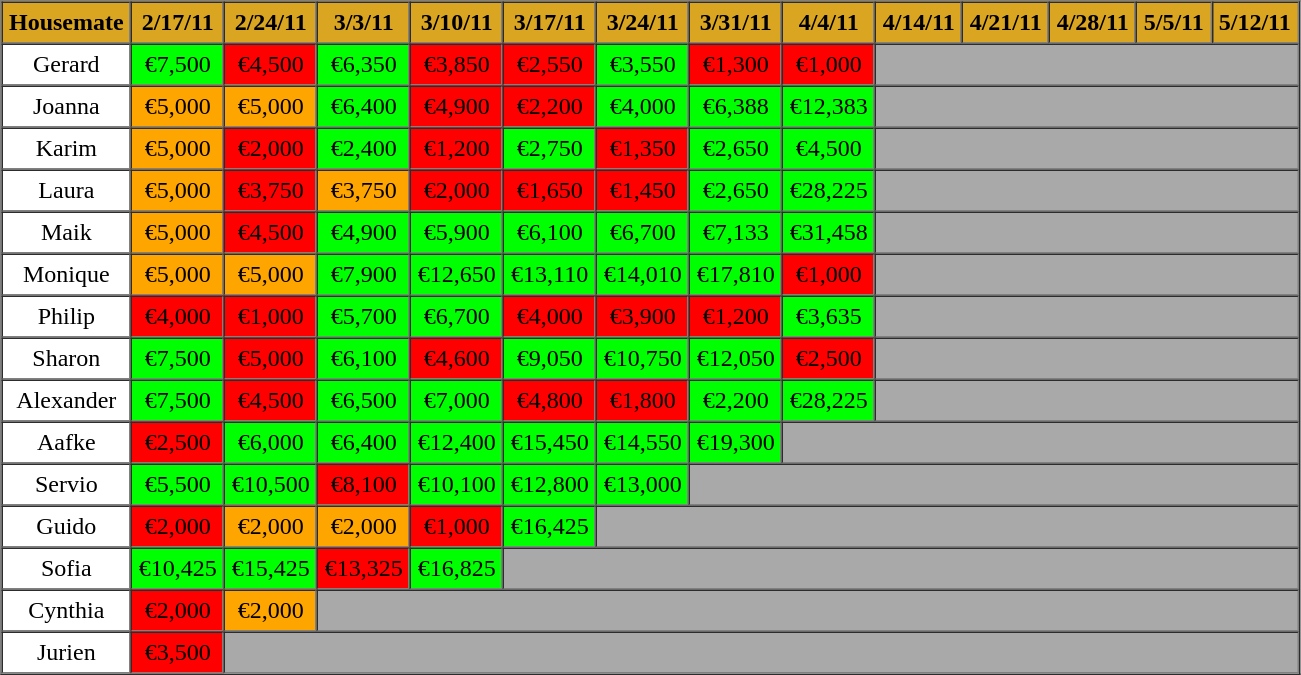<table border="1" cellpadding="4" cellspacing="0" style=text-align:center; font-size:90%; border-collapse:collapse;" width>
<tr style="background:goldenrod;">
<th>Housemate</th>
<th>2/17/11</th>
<th>2/24/11</th>
<th>3/3/11</th>
<th>3/10/11</th>
<th>3/17/11</th>
<th>3/24/11</th>
<th>3/31/11</th>
<th>4/4/11</th>
<th>4/14/11</th>
<th>4/21/11</th>
<th>4/28/11</th>
<th>5/5/11</th>
<th>5/12/11</th>
</tr>
<tr>
<td>Gerard</td>
<td style="background:#00FF00; text-align:center">€7,500</td>
<td style="background:#FF0000; text-align:center">€4,500</td>
<td style="background:#00FF00; text-align:center">€6,350</td>
<td style="background:#FF0000; text-align:center">€3,850</td>
<td style="background:#FF0000; text-align:center">€2,550</td>
<td style="background:#00FF00; text-align:center">€3,550</td>
<td style="background:#FF0000; text-align:center">€1,300</td>
<td style="background:#FF0000; text-align:center">€1,000</td>
<td bgcolor="darkgray" colspan=5></td>
</tr>
<tr>
<td>Joanna</td>
<td style="background:#FFA500; text-align:center">€5,000</td>
<td style="background:#FFA500; text-align:center">€5,000</td>
<td style="background:#00FF00; text-align:center">€6,400</td>
<td style="background:#FF0000; text-align:center">€4,900</td>
<td style="background:#FF0000; text-align:center">€2,200</td>
<td style="background:#00FF00; text-align:center">€4,000</td>
<td style="background:#00FF00; text-align:center">€6,388</td>
<td style="background:#00FF00; text-align:center">€12,383</td>
<td bgcolor="darkgray" colspan=5></td>
</tr>
<tr>
<td>Karim</td>
<td style="background:#FFA500; text-align:center">€5,000</td>
<td style="background:#FF0000; text-align:center">€2,000</td>
<td style="background:#00FF00; text-align:center">€2,400</td>
<td style="background:#FF0000; text-align:center">€1,200</td>
<td style="background:#00FF00; text-align:center">€2,750</td>
<td style="background:#FF0000; text-align:center">€1,350</td>
<td style="background:#00FF00; text-align:center">€2,650</td>
<td style="background:#00FF00; text-align:center">€4,500</td>
<td bgcolor="darkgray" colspan=5></td>
</tr>
<tr>
<td>Laura</td>
<td style="background:#FFA500; text-align:center">€5,000</td>
<td style="background:#FF0000; text-align:center">€3,750</td>
<td style="background:#FFA500; text-align:center">€3,750</td>
<td style="background:#FF0000; text-align:center">€2,000</td>
<td style="background:#FF0000; text-align:center">€1,650</td>
<td style="background:#FF0000; text-align:center">€1,450</td>
<td style="background:#00FF00; text-align:center">€2,650</td>
<td style="background:#00FF00; text-align:center">€28,225</td>
<td bgcolor="darkgray" colspan=5></td>
</tr>
<tr>
<td>Maik</td>
<td style="background:#FFA500; text-align:center">€5,000</td>
<td style="background:#FF0000; text-align:center">€4,500</td>
<td style="background:#00FF00; text-align:center">€4,900</td>
<td style="background:#00FF00; text-align:center">€5,900</td>
<td style="background:#00FF00; text-align:center">€6,100</td>
<td style="background:#00FF00; text-align:center">€6,700</td>
<td style="background:#00FF00; text-align:center">€7,133</td>
<td style="background:#00FF00; text-align:center">€31,458</td>
<td bgcolor="darkgray" colspan=5></td>
</tr>
<tr>
<td>Monique</td>
<td style="background:#FFA500; text-align:center">€5,000</td>
<td style="background:#FFA500; text-align:center">€5,000</td>
<td style="background:#00FF00; text-align:center">€7,900</td>
<td style="background:#00FF00; text-align:center">€12,650</td>
<td style="background:#00FF00; text-align:center">€13,110</td>
<td style="background:#00FF00; text-align:center">€14,010</td>
<td style="background:#00FF00; text-align:center">€17,810</td>
<td style="background:#FF0000; text-align:center">€1,000</td>
<td bgcolor="darkgray" colspan=5></td>
</tr>
<tr>
<td>Philip</td>
<td style="background:#FF0000; text-align:center">€4,000</td>
<td style="background:#FF0000; text-align:center">€1,000</td>
<td style="background:#00FF00; text-align:center">€5,700</td>
<td style="background:#00FF00; text-align:center">€6,700</td>
<td style="background:#FF0000; text-align:center">€4,000</td>
<td style="background:#FF0000; text-align:center">€3,900</td>
<td style="background:#FF0000; text-align:center">€1,200</td>
<td style="background:#00FF00; text-align:center">€3,635</td>
<td bgcolor="darkgray" colspan=5></td>
</tr>
<tr>
<td>Sharon</td>
<td style="background:#00FF00; text-align:center">€7,500</td>
<td style="background:#FF0000; text-align:center">€5,000</td>
<td style="background:#00FF00; text-align:center">€6,100</td>
<td style="background:#FF0000; text-align:center">€4,600</td>
<td style="background:#00FF00; text-align:center">€9,050</td>
<td style="background:#00FF00; text-align:center">€10,750</td>
<td style="background:#00FF00; text-align:center">€12,050</td>
<td style="background:#FF0000; text-align:center">€2,500</td>
<td bgcolor="darkgray" colspan=5></td>
</tr>
<tr>
<td>Alexander</td>
<td style="background:#00FF00; text-align:center">€7,500</td>
<td style="background:#FF0000; text-align:center">€4,500</td>
<td style="background:#00FF00; text-align:center">€6,500</td>
<td style="background:#00FF00; text-align:center">€7,000</td>
<td style="background:#FF0000; text-align:center">€4,800</td>
<td style="background:#FF0000; text-align:center">€1,800</td>
<td style="background:#00FF00; text-align:center">€2,200</td>
<td style="background:#00FF00; text-align:center">€28,225</td>
<td bgcolor="darkgray" colspan=5></td>
</tr>
<tr>
<td>Aafke</td>
<td style="background:#FF0000; text-align:center">€2,500</td>
<td style="background:#00FF00; text-align:center">€6,000</td>
<td style="background:#00FF00; text-align:center">€6,400</td>
<td style="background:#00FF00; text-align:center">€12,400</td>
<td style="background:#00FF00; text-align:center">€15,450</td>
<td style="background:#00FF00; text-align:center">€14,550</td>
<td style="background:#00FF00; text-align:center">€19,300</td>
<td bgcolor="darkgray" colspan=6></td>
</tr>
<tr>
<td>Servio</td>
<td style="background:#00FF00; text-align:center">€5,500</td>
<td style="background:#00FF00; text-align:center">€10,500</td>
<td style="background:#FF0000; text-align:center">€8,100</td>
<td style="background:#00FF00; text-align:center">€10,100</td>
<td style="background:#00FF00; text-align:center">€12,800</td>
<td style="background:#00FF00; text-align:center">€13,000</td>
<td bgcolor="darkgray" colspan=7></td>
</tr>
<tr>
<td>Guido</td>
<td style="background:#FF0000; text-align:center">€2,000</td>
<td style="background:#FFA500; text-align:center">€2,000</td>
<td style="background:#FFA500; text-align:center">€2,000</td>
<td style="background:#FF0000; text-align:center">€1,000</td>
<td style="background:#00FF00; text-align:center">€16,425</td>
<td bgcolor="darkgray" colspan=8></td>
</tr>
<tr>
<td>Sofia</td>
<td style="background:#00FF00; text-align:center">€10,425</td>
<td style="background:#00FF00; text-align:center">€15,425</td>
<td style="background:#FF0000; text-align:center">€13,325</td>
<td style="background:#00FF00; text-align:center">€16,825</td>
<td bgcolor="darkgray" colspan=9></td>
</tr>
<tr>
<td>Cynthia</td>
<td style="background:#FF0000; text-align:center">€2,000</td>
<td style="background:#FFA500; text-align:center">€2,000</td>
<td bgcolor="darkgray" colspan=11></td>
</tr>
<tr>
<td>Jurien</td>
<td style="background:#FF0000; text-align:center">€3,500</td>
<td bgcolor="darkgray" colspan=12></td>
</tr>
<tr>
</tr>
</table>
